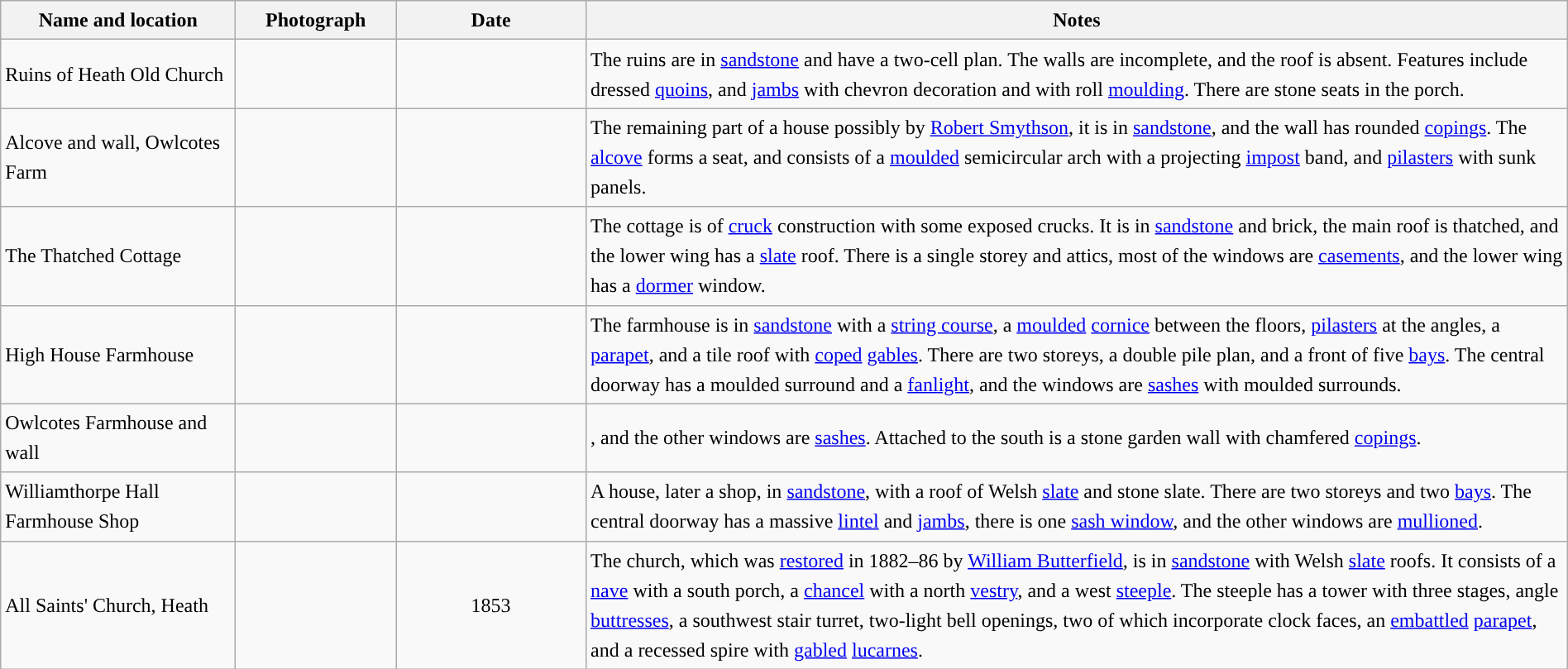<table class="wikitable sortable plainrowheaders" style="width:100%;border:0px;text-align:left;line-height:150%;">
<tr>
<th scope="col"  style="width:150px">Name and location</th>
<th scope="col"  style="width:100px" class="unsortable">Photograph</th>
<th scope="col"  style="width:120px">Date</th>
<th scope="col"  style="width:650px" class="unsortable">Notes</th>
</tr>
<tr>
<td>Ruins of Heath Old Church<br><small></small></td>
<td></td>
<td align="center"></td>
<td>The ruins are in <a href='#'>sandstone</a> and have a two-cell plan.  The walls are incomplete, and the roof is absent.  Features include dressed <a href='#'>quoins</a>, and <a href='#'>jambs</a> with chevron decoration and with roll <a href='#'>moulding</a>.  There are stone seats in the porch.</td>
</tr>
<tr>
<td>Alcove and wall, Owlcotes Farm<br><small></small></td>
<td></td>
<td align="center"></td>
<td>The remaining part of a house possibly by <a href='#'>Robert Smythson</a>, it is in <a href='#'>sandstone</a>, and the wall has rounded <a href='#'>copings</a>.  The <a href='#'>alcove</a> forms a seat, and consists of a <a href='#'>moulded</a> semicircular arch with a projecting <a href='#'>impost</a> band, and <a href='#'>pilasters</a> with sunk panels.</td>
</tr>
<tr>
<td>The Thatched Cottage<br><small></small></td>
<td></td>
<td align="center"></td>
<td>The cottage is of <a href='#'>cruck</a> construction with some exposed crucks.  It is in <a href='#'>sandstone</a> and brick, the main roof is thatched, and the lower wing has a <a href='#'>slate</a> roof.  There is a single storey and attics, most of the windows are <a href='#'>casements</a>, and the lower wing has a <a href='#'>dormer</a> window.</td>
</tr>
<tr>
<td>High House Farmhouse<br><small></small></td>
<td></td>
<td align="center"></td>
<td>The farmhouse is in <a href='#'>sandstone</a> with a <a href='#'>string course</a>, a <a href='#'>moulded</a> <a href='#'>cornice</a> between the floors, <a href='#'>pilasters</a> at the angles, a <a href='#'>parapet</a>, and a tile roof with <a href='#'>coped</a> <a href='#'>gables</a>.  There are two storeys, a double pile plan, and a front of five <a href='#'>bays</a>.  The central doorway has a moulded surround and a <a href='#'>fanlight</a>, and the windows are <a href='#'>sashes</a> with moulded surrounds.</td>
</tr>
<tr>
<td>Owlcotes Farmhouse and wall<br><small></small></td>
<td></td>
<td align="center"></td>
<td The farmhouse is in >, and the other windows are <a href='#'>sashes</a>.  Attached to the south is a stone garden wall with chamfered <a href='#'>copings</a>.</td>
</tr>
<tr>
<td>Williamthorpe Hall Farmhouse Shop<br><small></small></td>
<td></td>
<td align="center"></td>
<td>A house, later a shop, in <a href='#'>sandstone</a>, with a roof of Welsh <a href='#'>slate</a> and stone slate.  There are two storeys and two <a href='#'>bays</a>.  The central doorway has a massive <a href='#'>lintel</a> and <a href='#'>jambs</a>, there is one <a href='#'>sash window</a>, and the other windows are <a href='#'>mullioned</a>.</td>
</tr>
<tr>
<td>All Saints' Church, Heath<br><small></small></td>
<td></td>
<td align="center">1853</td>
<td>The church, which was <a href='#'>restored</a> in 1882–86 by <a href='#'>William Butterfield</a>, is in <a href='#'>sandstone</a> with Welsh <a href='#'>slate</a> roofs.  It consists of a <a href='#'>nave</a> with a south porch, a <a href='#'>chancel</a> with a north <a href='#'>vestry</a>, and a west <a href='#'>steeple</a>.  The steeple has a tower with three stages, angle <a href='#'>buttresses</a>, a southwest stair turret, two-light bell openings, two of which incorporate clock faces, an <a href='#'>embattled</a> <a href='#'>parapet</a>, and a recessed spire with <a href='#'>gabled</a> <a href='#'>lucarnes</a>.</td>
</tr>
<tr>
</tr>
</table>
